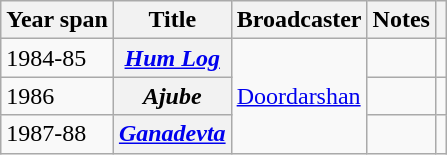<table class="wikitable">
<tr>
<th>Year span</th>
<th>Title</th>
<th>Broadcaster</th>
<th>Notes</th>
<th></th>
</tr>
<tr>
<td>1984-85</td>
<th><em><a href='#'>Hum Log</a></em></th>
<td rowspan="3"><a href='#'>Doordarshan</a></td>
<td></td>
<td></td>
</tr>
<tr>
<td>1986</td>
<th><em>Ajube</em></th>
<td></td>
<td></td>
</tr>
<tr>
<td>1987-88</td>
<th><em><a href='#'>Ganadevta</a></em></th>
<td></td>
<td></td>
</tr>
</table>
